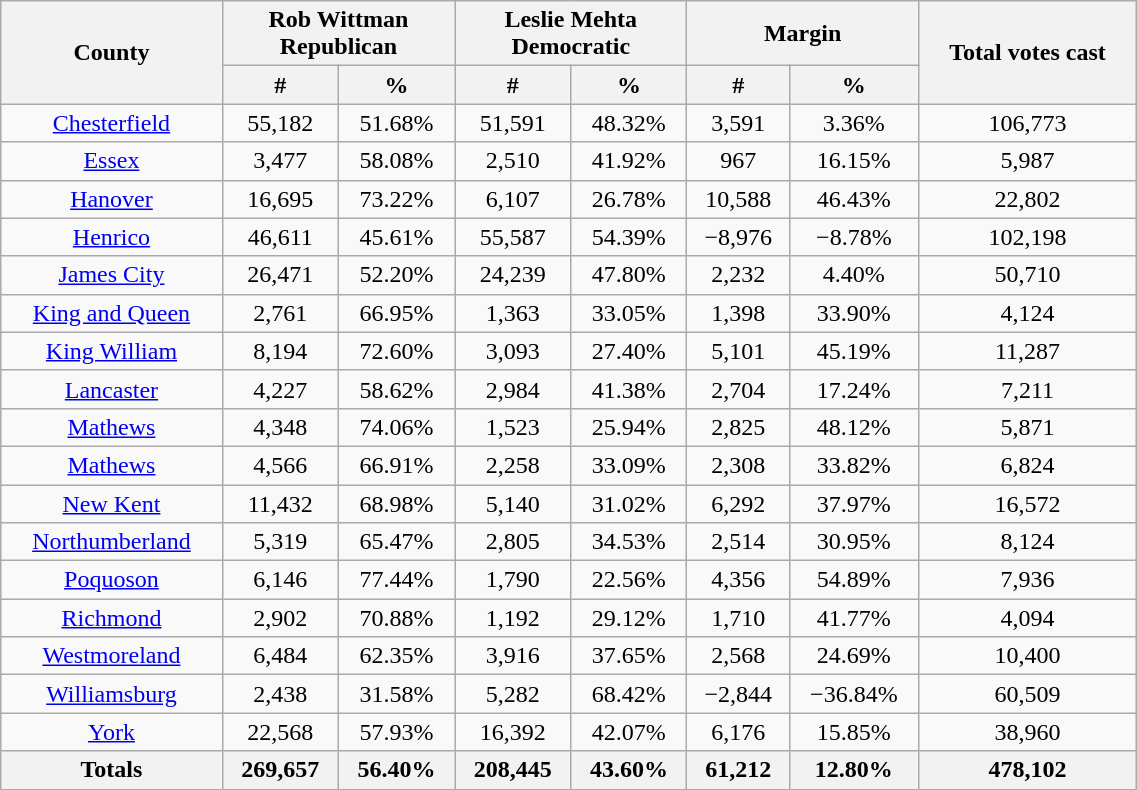<table width="60%"  class="wikitable sortable" style="text-align:center">
<tr>
<th rowspan="2">County</th>
<th style="text-align:center;" colspan="2">Rob Wittman<br>Republican</th>
<th style="text-align:center;" colspan="2">Leslie Mehta<br>Democratic</th>
<th style="text-align:center;" colspan="2">Margin</th>
<th rowspan="2" style="text-align:center;">Total votes cast</th>
</tr>
<tr>
<th style="text-align:center;" data-sort-type="number">#</th>
<th style="text-align:center;" data-sort-type="number">%</th>
<th style="text-align:center;" data-sort-type="number">#</th>
<th style="text-align:center;" data-sort-type="number">%</th>
<th style="text-align:center;" data-sort-type="number">#</th>
<th style="text-align:center;" data-sort-type="number">%</th>
</tr>
<tr style="text-align:center;">
<td><a href='#'>Chesterfield</a></td>
<td>55,182</td>
<td>51.68%</td>
<td>51,591</td>
<td>48.32%</td>
<td>3,591</td>
<td>3.36%</td>
<td>106,773</td>
</tr>
<tr style="text-align:center;">
<td><a href='#'>Essex</a></td>
<td>3,477</td>
<td>58.08%</td>
<td>2,510</td>
<td>41.92%</td>
<td>967</td>
<td>16.15%</td>
<td>5,987</td>
</tr>
<tr style="text-align:center;">
<td><a href='#'>Hanover</a></td>
<td>16,695</td>
<td>73.22%</td>
<td>6,107</td>
<td>26.78%</td>
<td>10,588</td>
<td>46.43%</td>
<td>22,802</td>
</tr>
<tr style="text-align:center;">
<td><a href='#'>Henrico</a></td>
<td>46,611</td>
<td>45.61%</td>
<td>55,587</td>
<td>54.39%</td>
<td>−8,976</td>
<td>−8.78%</td>
<td>102,198</td>
</tr>
<tr style="text-align:center;">
<td><a href='#'>James City</a></td>
<td>26,471</td>
<td>52.20%</td>
<td>24,239</td>
<td>47.80%</td>
<td>2,232</td>
<td>4.40%</td>
<td>50,710</td>
</tr>
<tr style="text-align:center;">
<td><a href='#'>King and Queen</a></td>
<td>2,761</td>
<td>66.95%</td>
<td>1,363</td>
<td>33.05%</td>
<td>1,398</td>
<td>33.90%</td>
<td>4,124</td>
</tr>
<tr style="text-align:center;">
<td><a href='#'>King William</a></td>
<td>8,194</td>
<td>72.60%</td>
<td>3,093</td>
<td>27.40%</td>
<td>5,101</td>
<td>45.19%</td>
<td>11,287</td>
</tr>
<tr style="text-align:center;">
<td><a href='#'>Lancaster</a></td>
<td>4,227</td>
<td>58.62%</td>
<td>2,984</td>
<td>41.38%</td>
<td>2,704</td>
<td>17.24%</td>
<td>7,211</td>
</tr>
<tr style="text-align:center;">
<td><a href='#'>Mathews</a></td>
<td>4,348</td>
<td>74.06%</td>
<td>1,523</td>
<td>25.94%</td>
<td>2,825</td>
<td>48.12%</td>
<td>5,871</td>
</tr>
<tr style="text-align:center;">
<td><a href='#'>Mathews</a></td>
<td>4,566</td>
<td>66.91%</td>
<td>2,258</td>
<td>33.09%</td>
<td>2,308</td>
<td>33.82%</td>
<td>6,824</td>
</tr>
<tr style="text-align:center;">
<td><a href='#'>New Kent</a></td>
<td>11,432</td>
<td>68.98%</td>
<td>5,140</td>
<td>31.02%</td>
<td>6,292</td>
<td>37.97%</td>
<td>16,572</td>
</tr>
<tr style="text-align:center;">
<td><a href='#'>Northumberland</a></td>
<td>5,319</td>
<td>65.47%</td>
<td>2,805</td>
<td>34.53%</td>
<td>2,514</td>
<td>30.95%</td>
<td>8,124</td>
</tr>
<tr style="text-align:center;">
<td><a href='#'>Poquoson</a></td>
<td>6,146</td>
<td>77.44%</td>
<td>1,790</td>
<td>22.56%</td>
<td>4,356</td>
<td>54.89%</td>
<td>7,936</td>
</tr>
<tr style="text-align:center;">
<td><a href='#'>Richmond</a></td>
<td>2,902</td>
<td>70.88%</td>
<td>1,192</td>
<td>29.12%</td>
<td>1,710</td>
<td>41.77%</td>
<td>4,094</td>
</tr>
<tr style="text-align:center;">
<td><a href='#'>Westmoreland</a></td>
<td>6,484</td>
<td>62.35%</td>
<td>3,916</td>
<td>37.65%</td>
<td>2,568</td>
<td>24.69%</td>
<td>10,400</td>
</tr>
<tr style="text-align:center;">
<td><a href='#'>Williamsburg</a></td>
<td>2,438</td>
<td>31.58%</td>
<td>5,282</td>
<td>68.42%</td>
<td>−2,844</td>
<td>−36.84%</td>
<td>60,509</td>
</tr>
<tr style="text-align:center;">
<td><a href='#'>York</a></td>
<td>22,568</td>
<td>57.93%</td>
<td>16,392</td>
<td>42.07%</td>
<td>6,176</td>
<td>15.85%</td>
<td>38,960</td>
</tr>
<tr style="text-align:center;">
<th>Totals</th>
<th>269,657</th>
<th>56.40%</th>
<th>208,445</th>
<th>43.60%</th>
<th>61,212</th>
<th>12.80%</th>
<th>478,102</th>
</tr>
</table>
